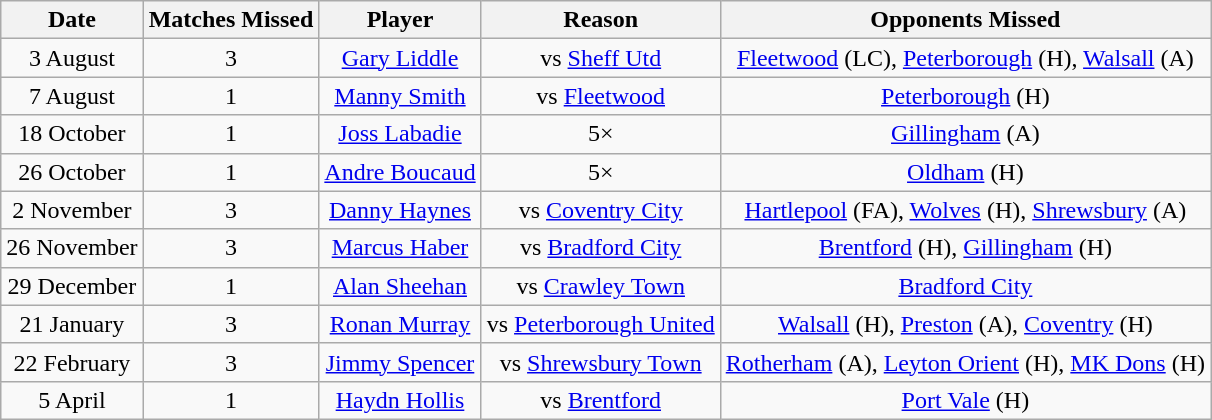<table class="wikitable" style="text-align: center">
<tr>
<th>Date</th>
<th>Matches Missed</th>
<th>Player</th>
<th>Reason</th>
<th>Opponents Missed</th>
</tr>
<tr>
<td>3 August</td>
<td>3</td>
<td><a href='#'>Gary Liddle</a></td>
<td> vs <a href='#'>Sheff Utd</a></td>
<td><a href='#'>Fleetwood</a> (LC), <a href='#'>Peterborough</a> (H), <a href='#'>Walsall</a> (A)</td>
</tr>
<tr>
<td>7 August</td>
<td>1</td>
<td><a href='#'>Manny Smith</a></td>
<td> vs <a href='#'>Fleetwood</a></td>
<td><a href='#'>Peterborough</a> (H)</td>
</tr>
<tr>
<td>18 October</td>
<td>1</td>
<td><a href='#'>Joss Labadie</a></td>
<td>5× </td>
<td><a href='#'>Gillingham</a> (A)</td>
</tr>
<tr>
<td>26 October</td>
<td>1</td>
<td><a href='#'>Andre Boucaud</a></td>
<td>5× </td>
<td><a href='#'>Oldham</a> (H)</td>
</tr>
<tr>
<td>2 November</td>
<td>3</td>
<td><a href='#'>Danny Haynes</a></td>
<td> vs <a href='#'>Coventry City</a></td>
<td><a href='#'>Hartlepool</a> (FA), <a href='#'>Wolves</a> (H), <a href='#'>Shrewsbury</a> (A)</td>
</tr>
<tr>
<td>26 November</td>
<td>3</td>
<td><a href='#'>Marcus Haber</a></td>
<td> vs <a href='#'>Bradford City</a></td>
<td><a href='#'>Brentford</a> (H), <a href='#'>Gillingham</a> (H)</td>
</tr>
<tr>
<td>29 December</td>
<td>1</td>
<td><a href='#'>Alan Sheehan</a></td>
<td> vs <a href='#'>Crawley Town</a></td>
<td><a href='#'>Bradford City</a></td>
</tr>
<tr>
<td>21 January</td>
<td>3</td>
<td><a href='#'>Ronan Murray</a></td>
<td> vs <a href='#'>Peterborough United</a></td>
<td><a href='#'>Walsall</a> (H), <a href='#'>Preston</a> (A), <a href='#'>Coventry</a> (H)</td>
</tr>
<tr>
<td>22 February</td>
<td>3</td>
<td><a href='#'>Jimmy Spencer</a></td>
<td> vs <a href='#'>Shrewsbury Town</a></td>
<td><a href='#'>Rotherham</a> (A), <a href='#'>Leyton Orient</a> (H), <a href='#'>MK Dons</a> (H)</td>
</tr>
<tr>
<td>5 April</td>
<td>1</td>
<td><a href='#'>Haydn Hollis</a></td>
<td> vs <a href='#'>Brentford</a></td>
<td><a href='#'>Port Vale</a> (H)</td>
</tr>
</table>
